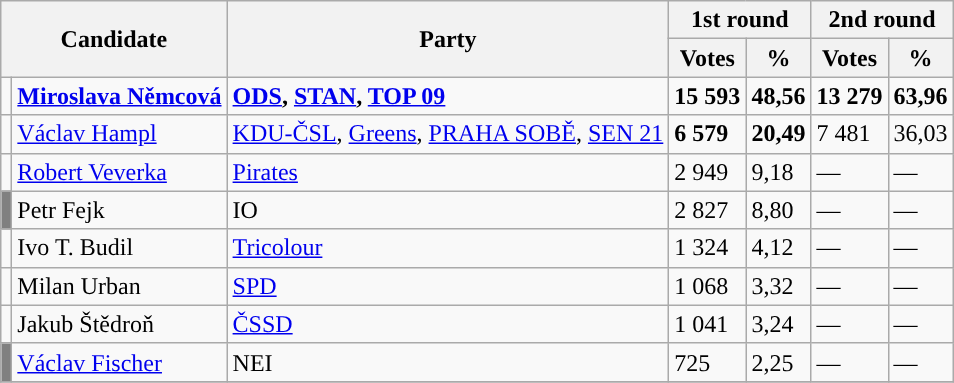<table class="wikitable sortable">
<tr>
<th colspan="2" rowspan="2">Candidate</th>
<th rowspan="2">Party</th>
<th colspan="2">1st round</th>
<th colspan="2">2nd round</th>
</tr>
<tr>
<th>Votes</th>
<th>%</th>
<th>Votes</th>
<th>%</th>
</tr>
<tr>
<td style="background-color:"></td>
<td><strong><a href='#'>Miroslava Němcová</a></strong></td>
<td><strong><a href='#'>ODS</a>, <a href='#'>STAN</a>, <a href='#'>TOP 09</a></strong></td>
<td><strong>15 593</strong></td>
<td><strong>48,56</strong></td>
<td><strong>13 279</strong></td>
<td><strong>63,96</strong></td>
</tr>
<tr>
<td style="background-color:"></td>
<td><a href='#'>Václav Hampl</a></td>
<td><a href='#'>KDU-ČSL</a>, <a href='#'>Greens</a>, <a href='#'>PRAHA SOBĚ</a>, <a href='#'>SEN 21</a></td>
<td><strong>6 579</strong></td>
<td><strong>20,49</strong></td>
<td>7 481</td>
<td>36,03</td>
</tr>
<tr>
<td style="background-color:"></td>
<td><a href='#'>Robert Veverka</a></td>
<td><a href='#'>Pirates</a></td>
<td>2 949</td>
<td>9,18</td>
<td>—</td>
<td>—</td>
</tr>
<tr>
<td style="background-color:grey;"></td>
<td>Petr Fejk</td>
<td>IO</td>
<td>2 827</td>
<td>8,80</td>
<td>—</td>
<td>—</td>
</tr>
<tr>
<td style="background-color:"></td>
<td>Ivo T. Budil</td>
<td><a href='#'>Tricolour</a></td>
<td>1 324</td>
<td>4,12</td>
<td>—</td>
<td>—</td>
</tr>
<tr>
<td style="background-color:"></td>
<td>Milan Urban</td>
<td><a href='#'>SPD</a></td>
<td>1 068</td>
<td>3,32</td>
<td>—</td>
<td>—</td>
</tr>
<tr>
<td style="background-color:"></td>
<td>Jakub Štědroň</td>
<td><a href='#'>ČSSD</a></td>
<td>1 041</td>
<td>3,24</td>
<td>—</td>
<td>—</td>
</tr>
<tr>
<td style="background-color:grey;"></td>
<td><a href='#'>Václav Fischer</a></td>
<td>NEI</td>
<td>725</td>
<td>2,25</td>
<td>—</td>
<td>—</td>
</tr>
<tr>
</tr>
</table>
